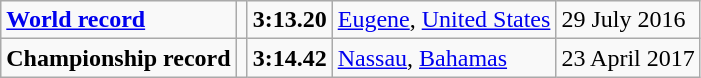<table class="wikitable">
<tr>
<td><strong><a href='#'>World record</a></strong></td>
<td></td>
<td><strong>3:13.20</strong></td>
<td> <a href='#'>Eugene</a>, <a href='#'>United States</a></td>
<td>29 July 2016</td>
</tr>
<tr>
<td><strong>Championship record</strong></td>
<td></td>
<td><strong>3:14.42</strong></td>
<td> <a href='#'>Nassau</a>, <a href='#'>Bahamas</a></td>
<td>23 April 2017</td>
</tr>
</table>
